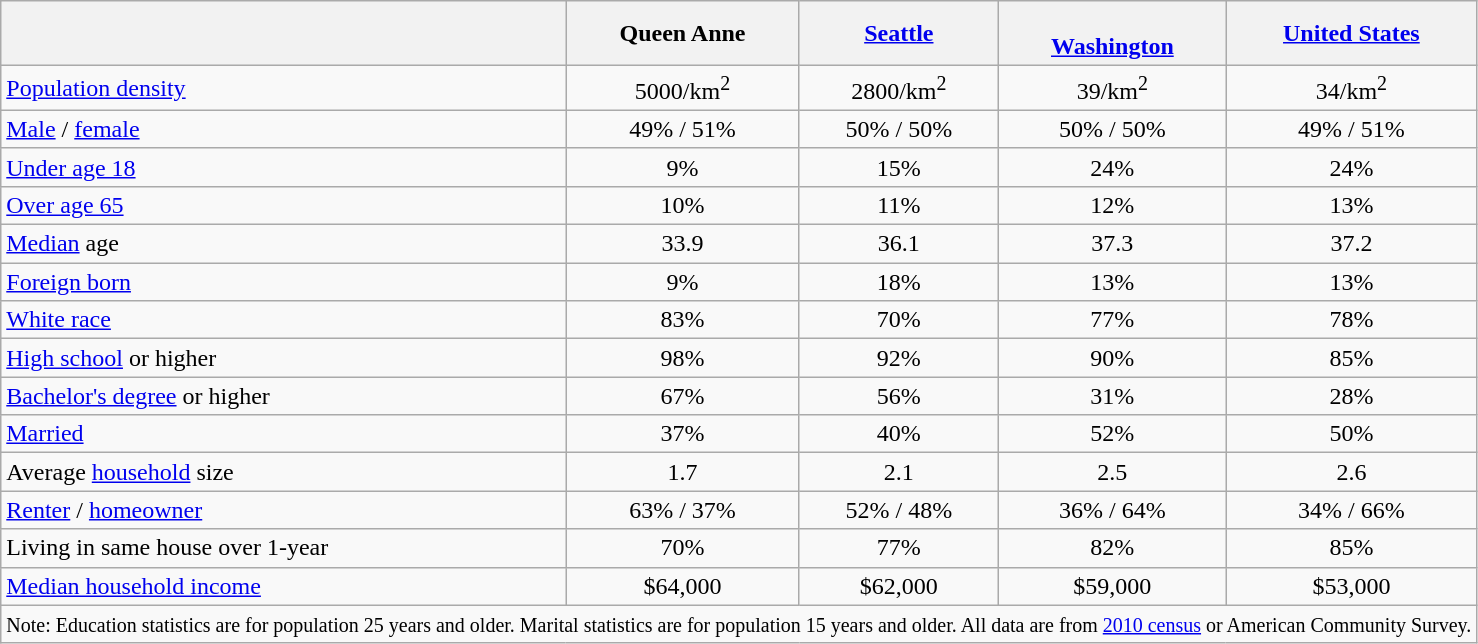<table class="wikitable" style="text-align: center">
<tr>
<th></th>
<th>Queen Anne</th>
<th><a href='#'>Seattle</a></th>
<th><br><a href='#'>Washington</a></th>
<th><a href='#'>United States</a></th>
</tr>
<tr>
<td align="left"><a href='#'>Population density</a></td>
<td>5000/km<sup>2</sup></td>
<td>2800/km<sup>2</sup></td>
<td>39/km<sup>2</sup></td>
<td>34/km<sup>2</sup></td>
</tr>
<tr>
<td align="left"><a href='#'>Male</a> / <a href='#'>female</a></td>
<td>49% / 51%</td>
<td>50% / 50%</td>
<td>50% / 50%</td>
<td>49% / 51%</td>
</tr>
<tr>
<td align="left"><a href='#'>Under age 18</a></td>
<td>9%</td>
<td>15%</td>
<td>24%</td>
<td>24%</td>
</tr>
<tr>
<td align="left"><a href='#'>Over age 65</a></td>
<td>10%</td>
<td>11%</td>
<td>12%</td>
<td>13%</td>
</tr>
<tr>
<td align="left"><a href='#'>Median</a> age</td>
<td>33.9</td>
<td>36.1</td>
<td>37.3</td>
<td>37.2</td>
</tr>
<tr>
<td align="left"><a href='#'>Foreign born</a></td>
<td>9%</td>
<td>18%</td>
<td>13%</td>
<td>13%</td>
</tr>
<tr>
<td align="left"><a href='#'>White race</a></td>
<td>83%</td>
<td>70%</td>
<td>77%</td>
<td>78%</td>
</tr>
<tr>
<td align="left"><a href='#'>High school</a> or higher</td>
<td>98%</td>
<td>92%</td>
<td>90%</td>
<td>85%</td>
</tr>
<tr>
<td align="left"><a href='#'>Bachelor's degree</a> or higher</td>
<td>67%</td>
<td>56%</td>
<td>31%</td>
<td>28%</td>
</tr>
<tr>
<td align="left"><a href='#'>Married</a></td>
<td>37%</td>
<td>40%</td>
<td>52%</td>
<td>50%</td>
</tr>
<tr>
<td align="left">Average <a href='#'>household</a> size</td>
<td>1.7</td>
<td>2.1</td>
<td>2.5</td>
<td>2.6</td>
</tr>
<tr>
<td align="left"><a href='#'>Renter</a> / <a href='#'>homeowner</a></td>
<td>63% / 37%</td>
<td>52% / 48%</td>
<td>36% / 64%</td>
<td>34% / 66%</td>
</tr>
<tr>
<td align="left">Living in same house over 1-year</td>
<td>70%</td>
<td>77%</td>
<td>82%</td>
<td>85%</td>
</tr>
<tr>
<td align="left"><a href='#'>Median household income</a></td>
<td>$64,000</td>
<td>$62,000</td>
<td>$59,000</td>
<td>$53,000</td>
</tr>
<tr>
<td colspan="5" align="left"><small>Note: Education statistics are for population 25 years and older.  Marital statistics are for population 15 years and older.  All data are from <a href='#'>2010 census</a> or American Community Survey.</small></td>
</tr>
</table>
